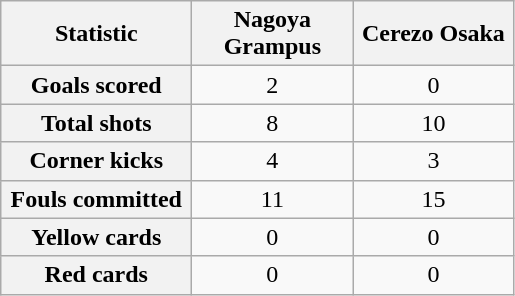<table class="wikitable plainrowheaders" style="text-align: center">
<tr>
<th scope=col width=120>Statistic</th>
<th scope=col width=100>Nagoya Grampus</th>
<th scope=col width=100>Cerezo Osaka</th>
</tr>
<tr>
<th scope=row>Goals scored</th>
<td>2</td>
<td>0</td>
</tr>
<tr>
<th scope=row>Total shots</th>
<td>8</td>
<td>10</td>
</tr>
<tr>
<th scope=row>Corner kicks</th>
<td>4</td>
<td>3</td>
</tr>
<tr>
<th scope=row>Fouls committed</th>
<td>11</td>
<td>15</td>
</tr>
<tr>
<th scope=row>Yellow cards</th>
<td>0</td>
<td>0</td>
</tr>
<tr>
<th scope=row>Red cards</th>
<td>0</td>
<td>0</td>
</tr>
</table>
